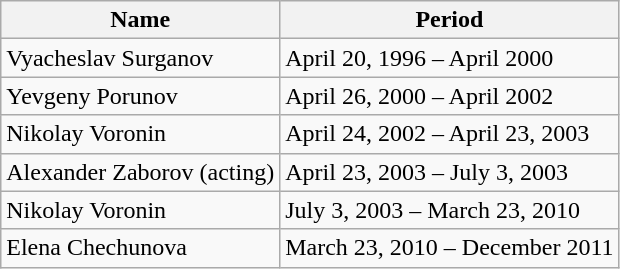<table class="wikitable">
<tr>
<th>Name</th>
<th>Period</th>
</tr>
<tr>
<td>Vyacheslav Surganov</td>
<td>April 20, 1996 – April 2000</td>
</tr>
<tr>
<td>Yevgeny Porunov</td>
<td>April 26, 2000 – April 2002</td>
</tr>
<tr>
<td>Nikolay Voronin</td>
<td>April 24, 2002 – April 23, 2003</td>
</tr>
<tr>
<td>Alexander Zaborov (acting)</td>
<td>April 23, 2003 – July 3, 2003</td>
</tr>
<tr>
<td>Nikolay Voronin</td>
<td>July 3, 2003 – March 23, 2010</td>
</tr>
<tr>
<td>Elena Chechunova</td>
<td>March 23, 2010 – December 2011</td>
</tr>
</table>
